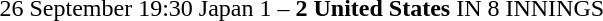<table>
<tr>
<td>26 September</td>
<td>19:30</td>
<td>Japan</td>
<td>1</td>
<td>–</td>
<td><strong>2</strong></td>
<td><strong>United States</strong></td>
<td>IN 8 INNINGS</td>
</tr>
</table>
